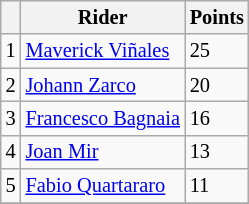<table class="wikitable" style="font-size: 85%;">
<tr>
<th></th>
<th>Rider</th>
<th>Points</th>
</tr>
<tr>
<td align=center>1</td>
<td> <a href='#'>Maverick Viñales</a></td>
<td align=left>25</td>
</tr>
<tr>
<td align=center>2</td>
<td> <a href='#'>Johann Zarco</a></td>
<td align=left>20</td>
</tr>
<tr>
<td align=center>3</td>
<td> <a href='#'>Francesco Bagnaia</a></td>
<td align=left>16</td>
</tr>
<tr>
<td align=center>4</td>
<td> <a href='#'>Joan Mir</a></td>
<td align=left>13</td>
</tr>
<tr>
<td align=center>5</td>
<td> <a href='#'>Fabio Quartararo</a></td>
<td align=left>11</td>
</tr>
<tr>
</tr>
</table>
